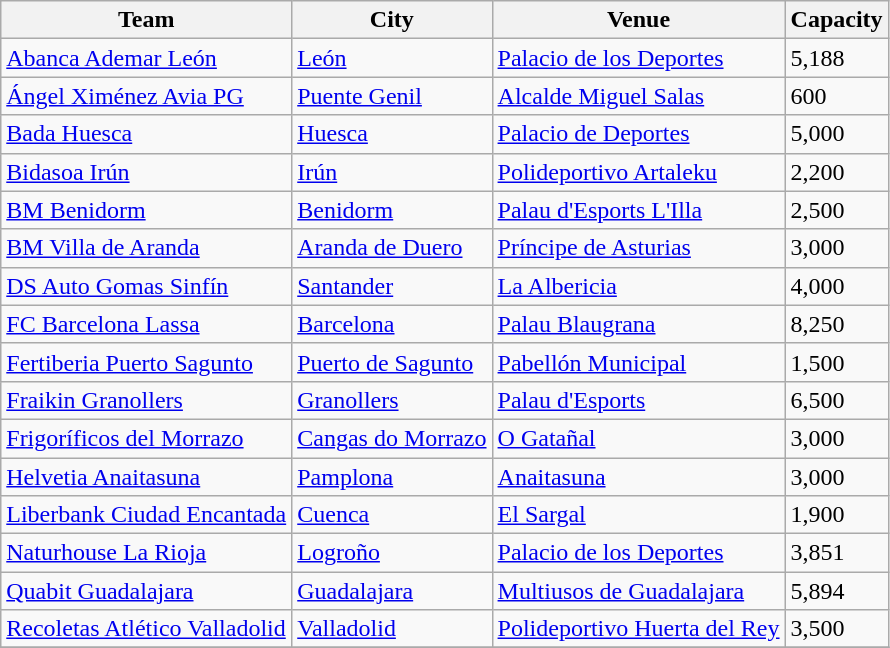<table class="wikitable sortable">
<tr>
<th>Team</th>
<th>City</th>
<th>Venue</th>
<th>Capacity</th>
</tr>
<tr>
<td><a href='#'>Abanca Ademar León</a></td>
<td><a href='#'>León</a></td>
<td><a href='#'>Palacio de los Deportes</a></td>
<td>5,188</td>
</tr>
<tr>
<td><a href='#'>Ángel Ximénez Avia PG</a></td>
<td><a href='#'>Puente Genil</a></td>
<td><a href='#'>Alcalde Miguel Salas</a></td>
<td>600</td>
</tr>
<tr>
<td><a href='#'>Bada Huesca</a></td>
<td><a href='#'>Huesca</a></td>
<td><a href='#'>Palacio de Deportes</a></td>
<td>5,000</td>
</tr>
<tr>
<td><a href='#'>Bidasoa Irún</a></td>
<td><a href='#'>Irún</a></td>
<td><a href='#'>Polideportivo Artaleku</a></td>
<td>2,200</td>
</tr>
<tr>
<td><a href='#'>BM Benidorm</a></td>
<td><a href='#'>Benidorm</a></td>
<td><a href='#'>Palau d'Esports L'Illa</a></td>
<td>2,500</td>
</tr>
<tr>
<td><a href='#'>BM Villa de Aranda</a></td>
<td><a href='#'>Aranda de Duero</a></td>
<td><a href='#'>Príncipe de Asturias</a></td>
<td>3,000</td>
</tr>
<tr>
<td><a href='#'>DS Auto Gomas Sinfín</a></td>
<td><a href='#'>Santander</a></td>
<td><a href='#'>La Albericia</a></td>
<td>4,000</td>
</tr>
<tr>
<td><a href='#'>FC Barcelona Lassa</a></td>
<td><a href='#'>Barcelona</a></td>
<td><a href='#'>Palau Blaugrana</a></td>
<td>8,250</td>
</tr>
<tr>
<td><a href='#'>Fertiberia Puerto Sagunto</a></td>
<td><a href='#'>Puerto de Sagunto</a></td>
<td><a href='#'>Pabellón Municipal</a></td>
<td>1,500</td>
</tr>
<tr>
<td><a href='#'>Fraikin Granollers</a></td>
<td><a href='#'>Granollers</a></td>
<td><a href='#'>Palau d'Esports</a></td>
<td>6,500</td>
</tr>
<tr>
<td><a href='#'>Frigoríficos del Morrazo</a></td>
<td><a href='#'>Cangas do Morrazo</a></td>
<td><a href='#'>O Gatañal</a></td>
<td>3,000</td>
</tr>
<tr>
<td><a href='#'>Helvetia Anaitasuna</a></td>
<td><a href='#'>Pamplona</a></td>
<td><a href='#'>Anaitasuna</a></td>
<td>3,000</td>
</tr>
<tr>
<td><a href='#'>Liberbank Ciudad Encantada</a></td>
<td><a href='#'>Cuenca</a></td>
<td><a href='#'>El Sargal</a></td>
<td>1,900</td>
</tr>
<tr>
<td><a href='#'>Naturhouse La Rioja</a></td>
<td><a href='#'>Logroño</a></td>
<td><a href='#'>Palacio de los Deportes</a></td>
<td>3,851</td>
</tr>
<tr>
<td><a href='#'>Quabit Guadalajara</a></td>
<td><a href='#'>Guadalajara</a></td>
<td><a href='#'>Multiusos de Guadalajara</a></td>
<td>5,894</td>
</tr>
<tr>
<td><a href='#'>Recoletas Atlético Valladolid</a></td>
<td><a href='#'>Valladolid</a></td>
<td><a href='#'>Polideportivo Huerta del Rey</a></td>
<td>3,500</td>
</tr>
<tr>
</tr>
</table>
